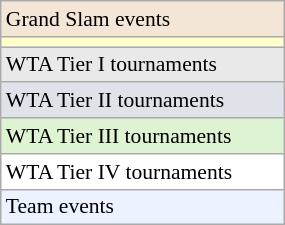<table class=wikitable style=font-size:90%;width:15%>
<tr bgcolor=#F3E6D7>
<td>Grand Slam events</td>
</tr>
<tr bgcolor=#FFFFCC>
<td></td>
</tr>
<tr bgcolor=#E9E9E9>
<td>WTA Tier I tournaments</td>
</tr>
<tr bgcolor=#dfe2e9>
<td>WTA Tier II tournaments</td>
</tr>
<tr bgcolor=#DDF3D1>
<td>WTA Tier III tournaments</td>
</tr>
<tr bgcolor=#FFFFFF>
<td>WTA Tier IV tournaments</td>
</tr>
<tr bgcolor=#ECF2FF>
<td>Team events</td>
</tr>
</table>
